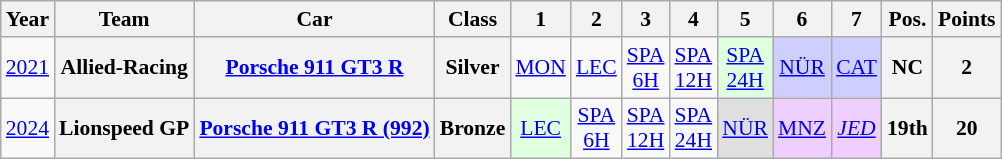<table class="wikitable" border="1" style="text-align:center; font-size:90%;">
<tr>
<th>Year</th>
<th>Team</th>
<th>Car</th>
<th>Class</th>
<th>1</th>
<th>2</th>
<th>3</th>
<th>4</th>
<th>5</th>
<th>6</th>
<th>7</th>
<th>Pos.</th>
<th>Points</th>
</tr>
<tr>
<td><a href='#'>2021</a></td>
<th>Allied-Racing</th>
<th><a href='#'>Porsche 911 GT3 R</a></th>
<th>Silver</th>
<td><a href='#'>MON</a></td>
<td><a href='#'>LEC</a></td>
<td><a href='#'>SPA<br>6H</a></td>
<td><a href='#'>SPA<br>12H</a></td>
<td style="background:#DFFFDF;"><a href='#'>SPA<br>24H</a><br></td>
<td style="background:#CFCFFF;"><a href='#'>NÜR</a><br></td>
<td style="background:#CFCFFF;"><a href='#'>CAT</a><br></td>
<th>NC</th>
<th>2</th>
</tr>
<tr>
<td><a href='#'>2024</a></td>
<th>Lionspeed GP</th>
<th><a href='#'>Porsche 911 GT3 R (992)</a></th>
<th>Bronze</th>
<td style="background:#DFFFDF;"><a href='#'>LEC</a><br></td>
<td><a href='#'>SPA<br>6H</a></td>
<td><a href='#'>SPA<br>12H</a></td>
<td><a href='#'>SPA<br>24H</a></td>
<td style="background:#DFDFDF;"><a href='#'>NÜR</a><br></td>
<td style="background:#EFCFFF;"><a href='#'>MNZ</a><br></td>
<td style="background:#EFCFFF;"><em><a href='#'>JED</a></em><br></td>
<th>19th</th>
<th>20</th>
</tr>
</table>
